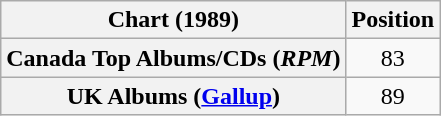<table class="wikitable plainrowheaders" style="text-align:center">
<tr>
<th scope="col">Chart (1989)</th>
<th scope="col">Position</th>
</tr>
<tr>
<th scope="row">Canada Top Albums/CDs (<em>RPM</em>)</th>
<td>83</td>
</tr>
<tr>
<th scope="row">UK Albums (<a href='#'>Gallup</a>)</th>
<td>89</td>
</tr>
</table>
